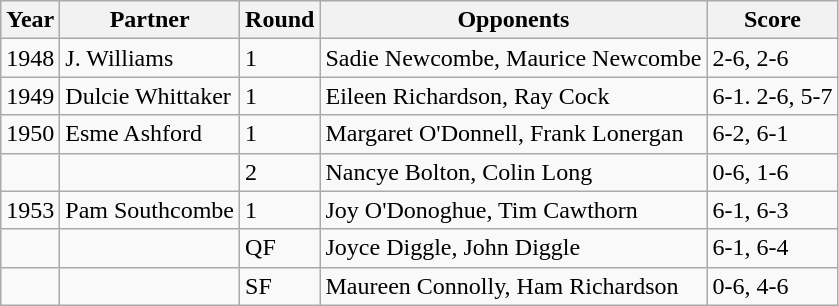<table class="wikitable">
<tr>
<th>Year</th>
<th>Partner</th>
<th>Round</th>
<th>Opponents</th>
<th>Score</th>
</tr>
<tr>
<td>1948</td>
<td>J. Williams</td>
<td>1</td>
<td>Sadie Newcombe, Maurice Newcombe</td>
<td>2-6, 2-6</td>
</tr>
<tr>
<td>1949</td>
<td>Dulcie Whittaker</td>
<td>1</td>
<td>Eileen Richardson, Ray Cock</td>
<td>6-1. 2-6, 5-7</td>
</tr>
<tr>
<td>1950</td>
<td>Esme Ashford</td>
<td>1</td>
<td>Margaret O'Donnell, Frank Lonergan</td>
<td>6-2, 6-1</td>
</tr>
<tr>
<td></td>
<td></td>
<td>2</td>
<td>Nancye Bolton, Colin Long</td>
<td>0-6, 1-6</td>
</tr>
<tr>
<td>1953</td>
<td>Pam Southcombe</td>
<td>1</td>
<td>Joy O'Donoghue, Tim Cawthorn</td>
<td>6-1, 6-3</td>
</tr>
<tr>
<td></td>
<td></td>
<td>QF</td>
<td>Joyce Diggle, John Diggle</td>
<td>6-1, 6-4</td>
</tr>
<tr>
<td></td>
<td></td>
<td>SF</td>
<td>Maureen Connolly, Ham Richardson</td>
<td>0-6, 4-6</td>
</tr>
</table>
